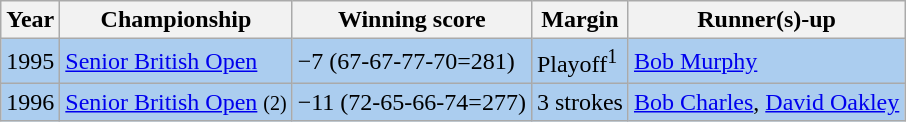<table class="wikitable">
<tr>
<th>Year</th>
<th>Championship</th>
<th>Winning score</th>
<th>Margin</th>
<th>Runner(s)-up</th>
</tr>
<tr style="background:#ABCDEF;">
<td>1995</td>
<td><a href='#'>Senior British Open</a></td>
<td>−7 (67-67-77-70=281)</td>
<td>Playoff<sup>1</sup></td>
<td> <a href='#'>Bob Murphy</a></td>
</tr>
<tr style="background:#ABCDEF;">
<td>1996</td>
<td><a href='#'>Senior British Open</a> <small>(2)</small></td>
<td>−11 (72-65-66-74=277)</td>
<td>3 strokes</td>
<td> <a href='#'>Bob Charles</a>,  <a href='#'>David Oakley</a></td>
</tr>
</table>
